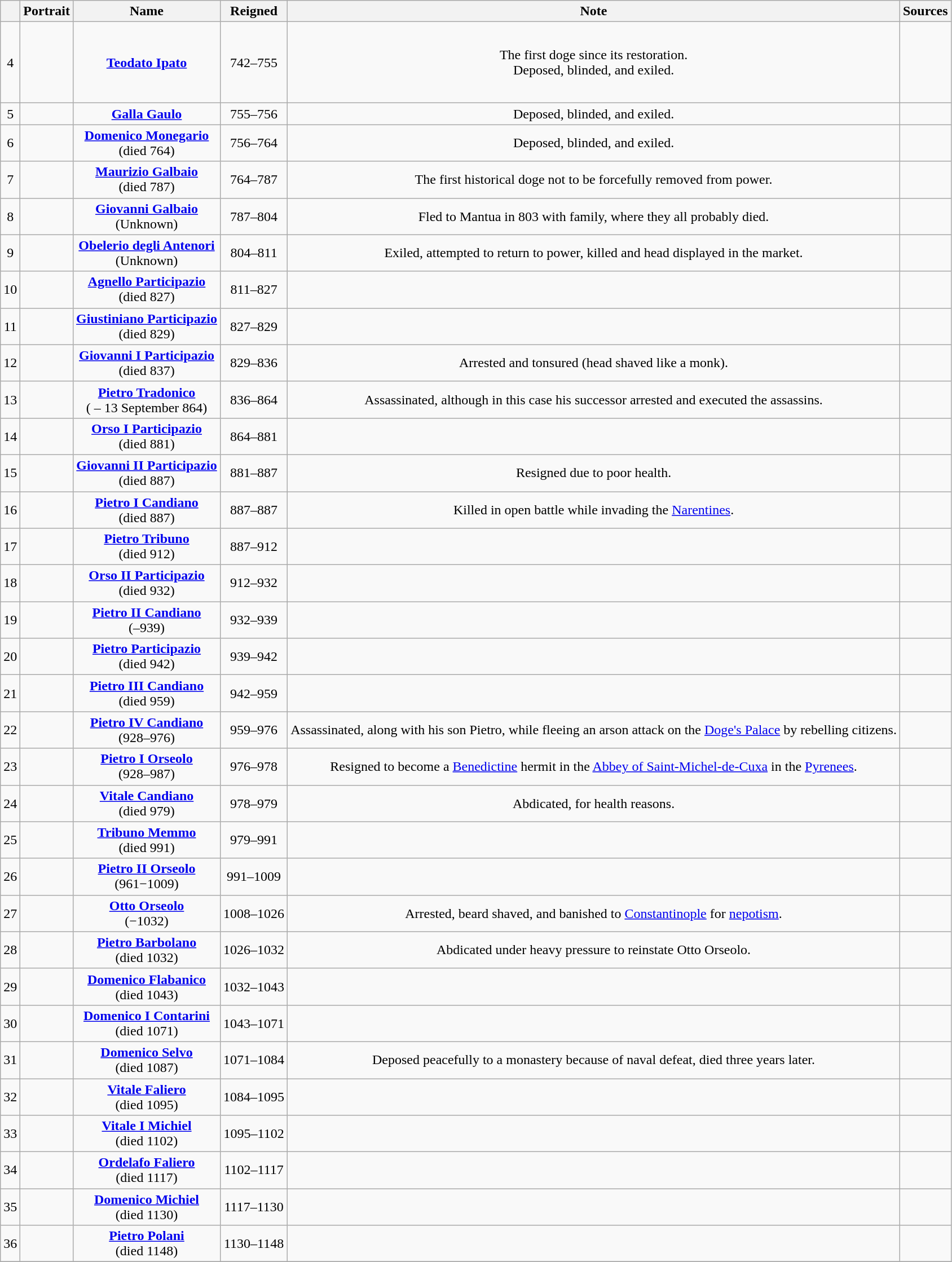<table class="wikitable sortable" style="text-align:center;">
<tr>
<th scope="col"></th>
<th scope="col" class="unsortable">Portrait</th>
<th scope="col">Name<br></th>
<th scope="col" class="unsortable">Reigned</th>
<th scope="col">Note</th>
<th scope="col">Sources</th>
</tr>
<tr style="height:6em;">
<td>4</td>
<td></td>
<td><strong><a href='#'>Teodato Ipato</a></strong></td>
<td>742–755</td>
<td>The first doge since its restoration.<br>Deposed, blinded, and exiled.</td>
<td></td>
</tr>
<tr>
<td>5</td>
<td></td>
<td><strong><a href='#'>Galla Gaulo</a></strong></td>
<td>755–756</td>
<td>Deposed, blinded, and exiled.</td>
<td></td>
</tr>
<tr>
<td>6</td>
<td></td>
<td><strong><a href='#'>Domenico Monegario</a></strong><br>(died 764)</td>
<td>756–764</td>
<td>Deposed, blinded, and exiled.</td>
<td></td>
</tr>
<tr>
<td>7</td>
<td></td>
<td><strong><a href='#'>Maurizio Galbaio</a></strong><br>(died 787)</td>
<td>764–787</td>
<td>The first historical doge not to be forcefully removed from power.</td>
<td></td>
</tr>
<tr>
<td>8</td>
<td></td>
<td><strong><a href='#'>Giovanni Galbaio</a></strong><br>(Unknown)</td>
<td>787–804</td>
<td>Fled to Mantua in 803 with family, where they all probably died.</td>
<td></td>
</tr>
<tr>
<td>9</td>
<td></td>
<td><strong><a href='#'>Obelerio degli Antenori</a></strong><br>(Unknown)</td>
<td>804–811</td>
<td>Exiled, attempted to return to power, killed and head displayed in the market.</td>
<td></td>
</tr>
<tr>
<td>10</td>
<td></td>
<td><strong><a href='#'>Agnello Participazio</a></strong><br>(died 827)</td>
<td>811–827</td>
<td></td>
<td></td>
</tr>
<tr>
<td>11</td>
<td></td>
<td><strong><a href='#'>Giustiniano Participazio</a></strong><br>(died 829)</td>
<td>827–829</td>
<td></td>
<td></td>
</tr>
<tr>
<td>12</td>
<td></td>
<td><strong><a href='#'>Giovanni I Participazio</a></strong><br>(died 837)</td>
<td>829–836</td>
<td>Arrested and tonsured (head shaved like a monk).</td>
<td></td>
</tr>
<tr>
<td>13</td>
<td></td>
<td><strong><a href='#'>Pietro Tradonico</a></strong><br>( – 13 September 864)</td>
<td>836–864</td>
<td>Assassinated, although in this case his successor arrested and executed the assassins.</td>
<td></td>
</tr>
<tr>
<td>14</td>
<td></td>
<td><strong><a href='#'>Orso I Participazio</a></strong><br>(died 881)</td>
<td>864–881</td>
<td></td>
</tr>
<tr>
<td>15</td>
<td></td>
<td><strong><a href='#'>Giovanni II Participazio</a></strong><br>(died 887)</td>
<td>881–887</td>
<td>Resigned due to poor health.</td>
<td></td>
</tr>
<tr>
<td>16</td>
<td></td>
<td><strong><a href='#'>Pietro I Candiano</a></strong><br>(died 887)</td>
<td>887–887</td>
<td>Killed in open battle while invading the <a href='#'>Narentines</a>.</td>
<td></td>
</tr>
<tr>
<td>17</td>
<td></td>
<td><strong><a href='#'>Pietro Tribuno</a></strong><br>(died 912)</td>
<td>887–912</td>
<td></td>
<td></td>
</tr>
<tr>
<td>18</td>
<td></td>
<td><strong><a href='#'>Orso II Participazio</a></strong><br>(died 932)</td>
<td>912–932</td>
<td></td>
<td></td>
</tr>
<tr>
<td>19</td>
<td></td>
<td><strong><a href='#'>Pietro II Candiano</a></strong><br>(–939)</td>
<td>932–939</td>
<td></td>
<td></td>
</tr>
<tr>
<td>20</td>
<td></td>
<td><strong><a href='#'>Pietro Participazio</a></strong><br>(died 942)</td>
<td>939–942</td>
<td></td>
<td></td>
</tr>
<tr>
<td>21</td>
<td></td>
<td><strong><a href='#'>Pietro III Candiano</a></strong><br>(died 959)</td>
<td>942–959</td>
<td></td>
<td></td>
</tr>
<tr>
<td>22</td>
<td></td>
<td><strong><a href='#'>Pietro IV Candiano</a></strong><br>(928–976)</td>
<td>959–976</td>
<td>Assassinated, along with his son Pietro, while fleeing an arson attack on the <a href='#'>Doge's Palace</a> by rebelling citizens.</td>
<td></td>
</tr>
<tr>
<td>23</td>
<td></td>
<td><strong><a href='#'>Pietro I Orseolo</a></strong><br>(928–987)</td>
<td>976–978</td>
<td>Resigned to become a <a href='#'>Benedictine</a> hermit in the <a href='#'>Abbey of Saint-Michel-de-Cuxa</a> in the <a href='#'>Pyrenees</a>.</td>
<td></td>
</tr>
<tr>
<td>24</td>
<td></td>
<td><strong><a href='#'>Vitale Candiano</a></strong><br>(died 979)</td>
<td>978–979</td>
<td>Abdicated, for health reasons.</td>
<td></td>
</tr>
<tr>
<td>25</td>
<td></td>
<td><strong><a href='#'>Tribuno Memmo</a></strong><br>(died 991)</td>
<td>979–991</td>
<td></td>
<td></td>
</tr>
<tr>
<td>26</td>
<td></td>
<td><strong><a href='#'>Pietro II Orseolo</a></strong><br>(961−1009)</td>
<td>991–1009</td>
<td></td>
<td></td>
</tr>
<tr>
<td>27</td>
<td></td>
<td><strong><a href='#'>Otto Orseolo</a></strong><br>(−1032)</td>
<td>1008–1026</td>
<td>Arrested, beard shaved, and banished to <a href='#'>Constantinople</a> for <a href='#'>nepotism</a>.</td>
</tr>
<tr>
<td>28</td>
<td></td>
<td><strong><a href='#'>Pietro Barbolano</a></strong><br>(died 1032)</td>
<td>1026–1032</td>
<td>Abdicated under heavy pressure to reinstate Otto Orseolo.</td>
<td></td>
</tr>
<tr>
<td>29</td>
<td></td>
<td><strong><a href='#'>Domenico Flabanico</a></strong><br>(died 1043)</td>
<td>1032–1043</td>
<td></td>
<td></td>
</tr>
<tr>
<td>30</td>
<td></td>
<td><strong><a href='#'>Domenico I Contarini</a></strong><br>(died 1071)</td>
<td>1043–1071</td>
<td></td>
<td></td>
</tr>
<tr>
<td>31</td>
<td></td>
<td><strong><a href='#'>Domenico Selvo</a></strong><br>(died 1087)</td>
<td>1071–1084</td>
<td>Deposed peacefully to a monastery because of naval defeat, died three years later.</td>
<td></td>
</tr>
<tr>
<td>32</td>
<td></td>
<td><strong><a href='#'>Vitale Faliero</a></strong><br>(died 1095)</td>
<td>1084–1095</td>
<td></td>
<td></td>
</tr>
<tr>
<td>33</td>
<td></td>
<td><strong><a href='#'>Vitale I Michiel</a></strong><br>(died 1102)</td>
<td>1095–1102</td>
<td></td>
<td></td>
</tr>
<tr>
<td>34</td>
<td></td>
<td><strong><a href='#'>Ordelafo Faliero</a></strong><br>(died 1117)</td>
<td>1102–1117</td>
<td></td>
<td></td>
</tr>
<tr>
<td>35</td>
<td></td>
<td><strong><a href='#'>Domenico Michiel</a></strong><br>(died 1130)</td>
<td>1117–1130</td>
<td></td>
<td></td>
</tr>
<tr>
<td>36</td>
<td></td>
<td><strong><a href='#'>Pietro Polani</a></strong><br>(died 1148)</td>
<td>1130–1148</td>
<td></td>
<td></td>
</tr>
<tr>
</tr>
</table>
